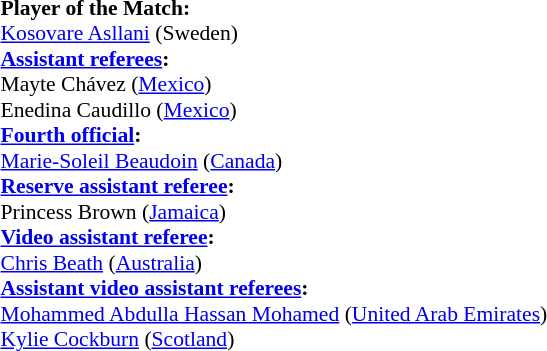<table width=50% style="font-size:90%">
<tr>
<td><br><strong>Player of the Match:</strong>
<br><a href='#'>Kosovare Asllani</a> (Sweden)<br><strong><a href='#'>Assistant referees</a>:</strong>
<br>Mayte Chávez (<a href='#'>Mexico</a>)
<br>Enedina Caudillo (<a href='#'>Mexico</a>)
<br><strong><a href='#'>Fourth official</a>:</strong>
<br><a href='#'>Marie-Soleil Beaudoin</a> (<a href='#'>Canada</a>)
<br><strong><a href='#'>Reserve assistant referee</a>:</strong>
<br>Princess Brown (<a href='#'>Jamaica</a>)
<br><strong><a href='#'>Video assistant referee</a>:</strong>
<br><a href='#'>Chris Beath</a> (<a href='#'>Australia</a>)
<br><strong><a href='#'>Assistant video assistant referees</a>:</strong>
<br><a href='#'>Mohammed Abdulla Hassan Mohamed</a> (<a href='#'>United Arab Emirates</a>)
<br><a href='#'>Kylie Cockburn</a> (<a href='#'>Scotland</a>)</td>
</tr>
</table>
